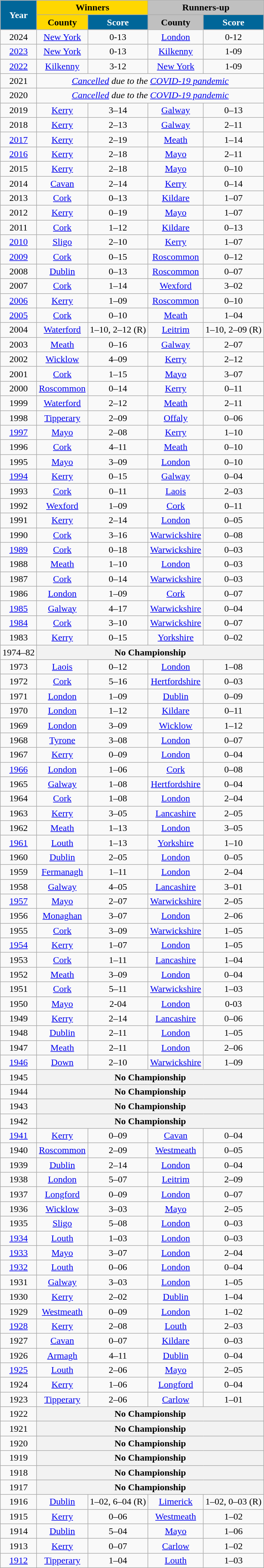<table class="wikitable" style="text-align:center;">
<tr>
<th rowspan="2" style="background:#069; color:white;">Year</th>
<th colspan="2" style="background:gold;">Winners</th>
<th colspan="2" style="background:silver;">Runners-up</th>
</tr>
<tr>
<th style="background:gold;">County</th>
<th style="background:#069; color:white;">Score</th>
<th style="background:silver;">County</th>
<th style="background:#069; color:white;">Score</th>
</tr>
<tr>
<td>2024</td>
<td><a href='#'>New York</a></td>
<td>0-13</td>
<td><a href='#'>London</a></td>
<td>0-12</td>
</tr>
<tr>
<td><a href='#'>2023</a></td>
<td><a href='#'>New York</a></td>
<td>0-13</td>
<td><a href='#'>Kilkenny</a></td>
<td>1-09</td>
</tr>
<tr>
<td><a href='#'>2022</a></td>
<td><a href='#'>Kilkenny</a></td>
<td>3-12</td>
<td><a href='#'>New York</a></td>
<td>1-09</td>
</tr>
<tr>
<td>2021</td>
<td colspan=4 align=center><em><a href='#'>Cancelled</a> due to the <a href='#'>COVID-19 pandemic</a></em></td>
</tr>
<tr>
<td>2020</td>
<td colspan=4 align=center><em><a href='#'>Cancelled</a> due to the <a href='#'>COVID-19 pandemic</a></em></td>
</tr>
<tr>
<td>2019</td>
<td><a href='#'>Kerry</a></td>
<td>3–14</td>
<td><a href='#'>Galway</a></td>
<td>0–13</td>
</tr>
<tr>
<td>2018</td>
<td><a href='#'>Kerry</a></td>
<td>2–13</td>
<td><a href='#'>Galway</a></td>
<td>2–11</td>
</tr>
<tr>
<td><a href='#'>2017</a></td>
<td><a href='#'>Kerry</a></td>
<td>2–19</td>
<td><a href='#'>Meath</a></td>
<td>1–14</td>
</tr>
<tr>
<td><a href='#'>2016</a></td>
<td><a href='#'>Kerry</a></td>
<td>2–18</td>
<td><a href='#'>Mayo</a></td>
<td>2–11</td>
</tr>
<tr>
<td>2015</td>
<td><a href='#'>Kerry</a></td>
<td>2–18</td>
<td><a href='#'>Mayo</a></td>
<td>0–10</td>
</tr>
<tr>
<td>2014</td>
<td><a href='#'>Cavan</a></td>
<td>2–14</td>
<td><a href='#'>Kerry</a></td>
<td>0–14</td>
</tr>
<tr>
<td>2013</td>
<td><a href='#'>Cork</a></td>
<td>0–13</td>
<td><a href='#'>Kildare</a></td>
<td>1–07</td>
</tr>
<tr>
<td>2012</td>
<td><a href='#'>Kerry</a></td>
<td>0–19</td>
<td><a href='#'>Mayo</a></td>
<td>1–07</td>
</tr>
<tr>
<td>2011</td>
<td><a href='#'>Cork</a></td>
<td>1–12</td>
<td><a href='#'>Kildare</a></td>
<td>0–13</td>
</tr>
<tr>
<td><a href='#'>2010</a></td>
<td><a href='#'>Sligo</a></td>
<td>2–10</td>
<td><a href='#'>Kerry</a></td>
<td>1–07</td>
</tr>
<tr>
<td><a href='#'>2009</a></td>
<td><a href='#'>Cork</a></td>
<td>0–15</td>
<td><a href='#'>Roscommon</a></td>
<td>0–12</td>
</tr>
<tr>
<td>2008</td>
<td><a href='#'>Dublin</a></td>
<td>0–13</td>
<td><a href='#'>Roscommon</a></td>
<td>0–07</td>
</tr>
<tr>
<td>2007</td>
<td><a href='#'>Cork</a></td>
<td>1–14</td>
<td><a href='#'>Wexford</a></td>
<td>3–02</td>
</tr>
<tr>
<td><a href='#'>2006</a></td>
<td><a href='#'>Kerry</a></td>
<td>1–09</td>
<td><a href='#'>Roscommon</a></td>
<td>0–10</td>
</tr>
<tr>
<td><a href='#'>2005</a></td>
<td><a href='#'>Cork</a></td>
<td>0–10</td>
<td><a href='#'>Meath</a></td>
<td>1–04</td>
</tr>
<tr>
<td>2004</td>
<td><a href='#'>Waterford</a></td>
<td>1–10, 2–12 (R)</td>
<td><a href='#'>Leitrim</a></td>
<td>1–10, 2–09 (R)</td>
</tr>
<tr>
<td>2003</td>
<td><a href='#'>Meath</a></td>
<td>0–16</td>
<td><a href='#'>Galway</a></td>
<td>2–07</td>
</tr>
<tr>
<td>2002</td>
<td><a href='#'>Wicklow</a></td>
<td>4–09</td>
<td><a href='#'>Kerry</a></td>
<td>2–12</td>
</tr>
<tr>
<td>2001</td>
<td><a href='#'>Cork</a></td>
<td>1–15</td>
<td><a href='#'>Mayo</a></td>
<td>3–07</td>
</tr>
<tr>
<td>2000</td>
<td><a href='#'>Roscommon</a></td>
<td>0–14</td>
<td><a href='#'>Kerry</a></td>
<td>0–11</td>
</tr>
<tr>
<td>1999</td>
<td><a href='#'>Waterford</a></td>
<td>2–12</td>
<td><a href='#'>Meath</a></td>
<td>2–11</td>
</tr>
<tr>
<td>1998</td>
<td><a href='#'>Tipperary</a></td>
<td>2–09</td>
<td><a href='#'>Offaly</a></td>
<td>0–06</td>
</tr>
<tr>
<td><a href='#'>1997</a></td>
<td><a href='#'>Mayo</a></td>
<td>2–08</td>
<td><a href='#'>Kerry</a></td>
<td>1–10</td>
</tr>
<tr>
<td>1996</td>
<td><a href='#'>Cork</a></td>
<td>4–11</td>
<td><a href='#'>Meath</a></td>
<td>0–10</td>
</tr>
<tr>
<td>1995</td>
<td><a href='#'>Mayo</a></td>
<td>3–09</td>
<td><a href='#'>London</a></td>
<td>0–10</td>
</tr>
<tr>
<td><a href='#'>1994</a></td>
<td><a href='#'>Kerry</a></td>
<td>0–15</td>
<td><a href='#'>Galway</a></td>
<td>0–04</td>
</tr>
<tr>
<td>1993</td>
<td><a href='#'>Cork</a></td>
<td>0–11</td>
<td><a href='#'>Laois</a></td>
<td>2–03</td>
</tr>
<tr>
<td>1992</td>
<td><a href='#'>Wexford</a></td>
<td>1–09</td>
<td><a href='#'>Cork</a></td>
<td>0–11</td>
</tr>
<tr>
<td>1991</td>
<td><a href='#'>Kerry</a></td>
<td>2–14</td>
<td><a href='#'>London</a></td>
<td>0–05</td>
</tr>
<tr>
<td>1990</td>
<td><a href='#'>Cork</a></td>
<td>3–16</td>
<td><a href='#'>Warwickshire</a></td>
<td>0–08</td>
</tr>
<tr>
<td><a href='#'>1989</a></td>
<td><a href='#'>Cork</a></td>
<td>0–18</td>
<td><a href='#'>Warwickshire</a></td>
<td>0–03</td>
</tr>
<tr>
<td>1988</td>
<td><a href='#'>Meath</a></td>
<td>1–10</td>
<td><a href='#'>London</a></td>
<td>0–03</td>
</tr>
<tr>
<td>1987</td>
<td><a href='#'>Cork</a></td>
<td>0–14</td>
<td><a href='#'>Warwickshire</a></td>
<td>0–03</td>
</tr>
<tr>
<td>1986</td>
<td><a href='#'>London</a></td>
<td>1–09</td>
<td><a href='#'>Cork</a></td>
<td>0–07</td>
</tr>
<tr>
<td><a href='#'>1985</a></td>
<td><a href='#'>Galway</a></td>
<td>4–17</td>
<td><a href='#'>Warwickshire</a></td>
<td>0–04</td>
</tr>
<tr>
<td><a href='#'>1984</a></td>
<td><a href='#'>Cork</a></td>
<td>3–10</td>
<td><a href='#'>Warwickshire</a></td>
<td>0–07</td>
</tr>
<tr>
<td>1983</td>
<td><a href='#'>Kerry</a></td>
<td>0–15</td>
<td><a href='#'>Yorkshire</a></td>
<td>0–02</td>
</tr>
<tr>
<td>1974–82</td>
<th colspan=4 align=center>No Championship</th>
</tr>
<tr>
<td>1973</td>
<td><a href='#'>Laois</a></td>
<td>0–12</td>
<td><a href='#'>London</a></td>
<td>1–08</td>
</tr>
<tr>
<td>1972</td>
<td><a href='#'>Cork</a></td>
<td>5–16</td>
<td><a href='#'>Hertfordshire</a></td>
<td>0–03</td>
</tr>
<tr>
<td>1971</td>
<td><a href='#'>London</a></td>
<td>1–09</td>
<td><a href='#'>Dublin</a></td>
<td>0–09</td>
</tr>
<tr>
<td>1970</td>
<td><a href='#'>London</a></td>
<td>1–12</td>
<td><a href='#'>Kildare</a></td>
<td>0–11</td>
</tr>
<tr>
<td>1969</td>
<td><a href='#'>London</a></td>
<td>3–09</td>
<td><a href='#'>Wicklow</a></td>
<td>1–12</td>
</tr>
<tr>
<td>1968</td>
<td><a href='#'>Tyrone</a></td>
<td>3–08</td>
<td><a href='#'>London</a></td>
<td>0–07</td>
</tr>
<tr>
<td>1967</td>
<td><a href='#'>Kerry</a></td>
<td>0–09</td>
<td><a href='#'>London</a></td>
<td>0–04</td>
</tr>
<tr>
<td><a href='#'>1966</a></td>
<td><a href='#'>London</a></td>
<td>1–06</td>
<td><a href='#'>Cork</a></td>
<td>0–08</td>
</tr>
<tr>
<td>1965</td>
<td><a href='#'>Galway</a></td>
<td>1–08</td>
<td><a href='#'>Hertfordshire</a></td>
<td>0–04</td>
</tr>
<tr>
<td>1964</td>
<td><a href='#'>Cork</a></td>
<td>1–08</td>
<td><a href='#'>London</a></td>
<td>2–04</td>
</tr>
<tr>
<td>1963</td>
<td><a href='#'>Kerry</a></td>
<td>3–05</td>
<td><a href='#'>Lancashire</a></td>
<td>2–05</td>
</tr>
<tr>
<td>1962</td>
<td><a href='#'>Meath</a></td>
<td>1–13</td>
<td><a href='#'>London</a></td>
<td>3–05</td>
</tr>
<tr>
<td><a href='#'>1961</a></td>
<td><a href='#'>Louth</a></td>
<td>1–13</td>
<td><a href='#'>Yorkshire</a></td>
<td>1–10</td>
</tr>
<tr>
<td>1960</td>
<td><a href='#'>Dublin</a></td>
<td>2–05</td>
<td><a href='#'>London</a></td>
<td>0–05</td>
</tr>
<tr>
<td>1959</td>
<td><a href='#'>Fermanagh</a></td>
<td>1–11</td>
<td><a href='#'>London</a></td>
<td>2–04</td>
</tr>
<tr>
<td>1958</td>
<td><a href='#'>Galway</a></td>
<td>4–05</td>
<td><a href='#'>Lancashire</a></td>
<td>3–01</td>
</tr>
<tr>
<td><a href='#'>1957</a></td>
<td><a href='#'>Mayo</a></td>
<td>2–07</td>
<td><a href='#'>Warwickshire</a></td>
<td>2–05</td>
</tr>
<tr>
<td>1956</td>
<td><a href='#'>Monaghan</a></td>
<td>3–07</td>
<td><a href='#'>London</a></td>
<td>2–06</td>
</tr>
<tr>
<td>1955</td>
<td><a href='#'>Cork</a></td>
<td>3–09</td>
<td><a href='#'>Warwickshire</a></td>
<td>1–05</td>
</tr>
<tr>
<td><a href='#'>1954</a></td>
<td><a href='#'>Kerry</a></td>
<td>1–07</td>
<td><a href='#'>London</a></td>
<td>1–05</td>
</tr>
<tr>
<td>1953</td>
<td><a href='#'>Cork</a></td>
<td>1–11</td>
<td><a href='#'>Lancashire</a></td>
<td>1–04</td>
</tr>
<tr>
<td>1952</td>
<td><a href='#'>Meath</a></td>
<td>3–09</td>
<td><a href='#'>London</a></td>
<td>0–04</td>
</tr>
<tr>
<td>1951</td>
<td><a href='#'>Cork</a></td>
<td>5–11</td>
<td><a href='#'>Warwickshire</a></td>
<td>1–03</td>
</tr>
<tr>
<td>1950</td>
<td><a href='#'>Mayo</a></td>
<td>2-04</td>
<td><a href='#'>London</a></td>
<td>0-03</td>
</tr>
<tr>
<td>1949</td>
<td><a href='#'>Kerry</a></td>
<td>2–14</td>
<td><a href='#'>Lancashire</a></td>
<td>0–06</td>
</tr>
<tr>
<td>1948</td>
<td><a href='#'>Dublin</a></td>
<td>2–11</td>
<td><a href='#'>London</a></td>
<td>1–05</td>
</tr>
<tr>
<td>1947</td>
<td><a href='#'>Meath</a></td>
<td>2–11</td>
<td><a href='#'>London</a></td>
<td>2–06</td>
</tr>
<tr>
<td><a href='#'>1946</a></td>
<td><a href='#'>Down</a></td>
<td>2–10</td>
<td><a href='#'>Warwickshire</a></td>
<td>1–09</td>
</tr>
<tr>
<td>1945</td>
<th colspan=4 align=center>No Championship</th>
</tr>
<tr>
<td>1944</td>
<th colspan=4 align=center>No Championship</th>
</tr>
<tr>
<td>1943</td>
<th colspan=4 align=center>No Championship</th>
</tr>
<tr>
<td>1942</td>
<th colspan=4 align=center>No Championship</th>
</tr>
<tr>
<td><a href='#'>1941</a></td>
<td><a href='#'>Kerry</a></td>
<td>0–09</td>
<td><a href='#'>Cavan</a></td>
<td>0–04</td>
</tr>
<tr>
<td>1940</td>
<td><a href='#'>Roscommon</a></td>
<td>2–09</td>
<td><a href='#'>Westmeath</a></td>
<td>0–05</td>
</tr>
<tr>
<td>1939</td>
<td><a href='#'>Dublin</a></td>
<td>2–14</td>
<td><a href='#'>London</a></td>
<td>0–04</td>
</tr>
<tr>
<td>1938</td>
<td><a href='#'>London</a></td>
<td>5–07</td>
<td><a href='#'>Leitrim</a></td>
<td>2–09</td>
</tr>
<tr>
<td>1937</td>
<td><a href='#'>Longford</a></td>
<td>0–09</td>
<td><a href='#'>London</a></td>
<td>0–07</td>
</tr>
<tr>
<td>1936</td>
<td><a href='#'>Wicklow</a></td>
<td>3–03</td>
<td><a href='#'>Mayo</a></td>
<td>2–05</td>
</tr>
<tr>
<td>1935</td>
<td><a href='#'>Sligo</a></td>
<td>5–08</td>
<td><a href='#'>London</a></td>
<td>0–03</td>
</tr>
<tr>
<td><a href='#'>1934</a></td>
<td><a href='#'>Louth</a></td>
<td>1–03</td>
<td><a href='#'>London</a></td>
<td>0–03</td>
</tr>
<tr>
<td><a href='#'>1933</a></td>
<td><a href='#'>Mayo</a></td>
<td>3–07</td>
<td><a href='#'>London</a></td>
<td>2–04</td>
</tr>
<tr>
<td><a href='#'>1932</a></td>
<td><a href='#'>Louth</a></td>
<td>0–06</td>
<td><a href='#'>London</a></td>
<td>0–04</td>
</tr>
<tr>
<td>1931</td>
<td><a href='#'>Galway</a></td>
<td>3–03</td>
<td><a href='#'>London</a></td>
<td>1–05</td>
</tr>
<tr>
<td>1930</td>
<td><a href='#'>Kerry</a></td>
<td>2–02</td>
<td><a href='#'>Dublin</a></td>
<td>1–04</td>
</tr>
<tr>
<td>1929</td>
<td><a href='#'>Westmeath</a></td>
<td>0–09</td>
<td><a href='#'>London</a></td>
<td>1–02</td>
</tr>
<tr>
<td><a href='#'>1928</a></td>
<td><a href='#'>Kerry</a></td>
<td>2–08</td>
<td><a href='#'>Louth</a></td>
<td>2–03</td>
</tr>
<tr>
<td>1927</td>
<td><a href='#'>Cavan</a></td>
<td>0–07</td>
<td><a href='#'>Kildare</a></td>
<td>0–03</td>
</tr>
<tr>
<td>1926</td>
<td><a href='#'>Armagh</a></td>
<td>4–11</td>
<td><a href='#'>Dublin</a></td>
<td>0–04</td>
</tr>
<tr>
<td><a href='#'>1925</a></td>
<td><a href='#'>Louth</a></td>
<td>2–06</td>
<td><a href='#'>Mayo</a></td>
<td>2–05</td>
</tr>
<tr>
<td>1924</td>
<td><a href='#'>Kerry</a></td>
<td>1–06</td>
<td><a href='#'>Longford</a></td>
<td>0–04</td>
</tr>
<tr>
<td>1923</td>
<td><a href='#'>Tipperary</a></td>
<td>2–06</td>
<td><a href='#'>Carlow</a></td>
<td>1–01</td>
</tr>
<tr>
<td>1922</td>
<th colspan=4 align=center>No Championship</th>
</tr>
<tr>
<td>1921</td>
<th colspan=4 align=center>No Championship</th>
</tr>
<tr>
<td>1920</td>
<th colspan=4 align=center>No Championship</th>
</tr>
<tr>
<td>1919</td>
<th colspan=4 align=center>No Championship</th>
</tr>
<tr>
<td>1918</td>
<th colspan=4 align=center>No Championship</th>
</tr>
<tr>
<td>1917</td>
<th colspan=4 align=center>No Championship</th>
</tr>
<tr>
<td>1916</td>
<td><a href='#'>Dublin</a></td>
<td>1–02, 6–04 (R)</td>
<td><a href='#'>Limerick</a></td>
<td>1–02, 0–03 (R)</td>
</tr>
<tr>
<td>1915</td>
<td><a href='#'>Kerry</a></td>
<td>0–06</td>
<td><a href='#'>Westmeath</a></td>
<td>1–02</td>
</tr>
<tr>
<td>1914</td>
<td><a href='#'>Dublin</a></td>
<td>5–04</td>
<td><a href='#'>Mayo</a></td>
<td>1–06</td>
</tr>
<tr>
<td>1913</td>
<td><a href='#'>Kerry</a></td>
<td>0–07</td>
<td><a href='#'>Carlow</a></td>
<td>1–02</td>
</tr>
<tr>
<td><a href='#'>1912</a></td>
<td><a href='#'>Tipperary</a></td>
<td>1–04</td>
<td><a href='#'>Louth</a></td>
<td>1–03</td>
</tr>
</table>
